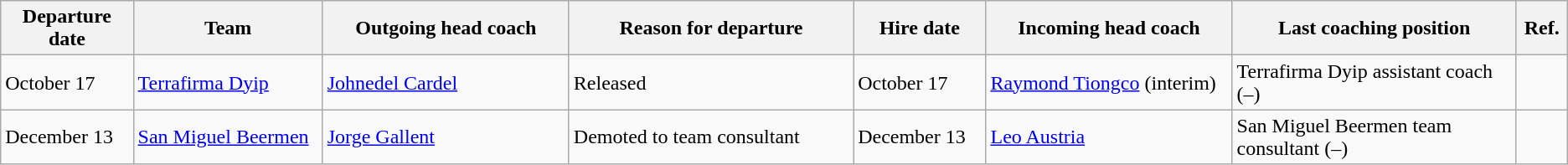<table class="wikitable sortable">
<tr>
<th style="width:7%;">Departure date</th>
<th style="width:10%;">Team</th>
<th style="width:13%;">Outgoing head coach</th>
<th style="width:15%;">Reason for departure</th>
<th style="width:7%;">Hire date</th>
<th style="width:13%;">Incoming head coach</th>
<th class="unsortable" style="width:15%;">Last coaching position</th>
<th class="unsortable" style="width:2%;">Ref.</th>
</tr>
<tr>
<td>October 17</td>
<td><a href='#'>Terrafirma Dyip</a></td>
<td><a href='#'>Johnedel Cardel</a></td>
<td>Released</td>
<td>October 17</td>
<td><a href='#'>Raymond Tiongco</a> (interim)</td>
<td>Terrafirma Dyip assistant coach (–)</td>
<td></td>
</tr>
<tr>
<td>December 13</td>
<td><a href='#'>San Miguel Beermen</a></td>
<td><a href='#'>Jorge Gallent</a></td>
<td>Demoted to team consultant</td>
<td>December 13</td>
<td><a href='#'>Leo Austria</a></td>
<td>San Miguel Beermen team consultant (–)</td>
<td></td>
</tr>
</table>
